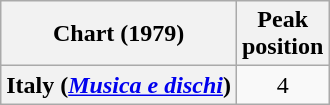<table class="wikitable plainrowheaders" style="text-align:center">
<tr>
<th scope="col">Chart (1979)</th>
<th scope="col">Peak<br>position</th>
</tr>
<tr>
<th scope="row">Italy (<em><a href='#'>Musica e dischi</a></em>)</th>
<td style="text-align:center">4</td>
</tr>
</table>
